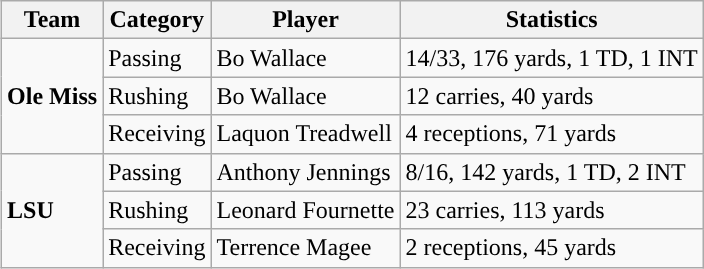<table class="wikitable" style="float: right;">
<tr>
<th>Team</th>
<th>Category</th>
<th>Player</th>
<th>Statistics</th>
</tr>
<tr>
<td rowspan=3><strong>Ole Miss</strong></td>
<td>Passing</td>
<td>Bo Wallace</td>
<td>14/33, 176 yards, 1 TD, 1 INT</td>
</tr>
<tr>
<td>Rushing</td>
<td>Bo Wallace</td>
<td>12 carries, 40 yards</td>
</tr>
<tr>
<td>Receiving</td>
<td>Laquon Treadwell</td>
<td>4 receptions, 71 yards</td>
</tr>
<tr>
<td rowspan=3><strong>LSU</strong></td>
<td>Passing</td>
<td>Anthony Jennings</td>
<td>8/16, 142 yards, 1 TD, 2 INT</td>
</tr>
<tr>
<td>Rushing</td>
<td>Leonard Fournette</td>
<td>23 carries, 113 yards</td>
</tr>
<tr>
<td>Receiving</td>
<td>Terrence Magee</td>
<td>2 receptions, 45 yards</td>
</tr>
</table>
